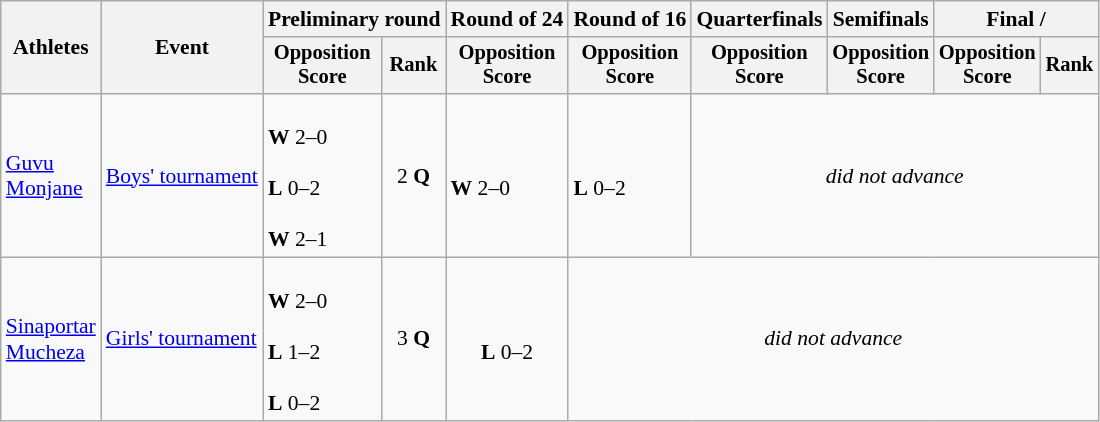<table class=wikitable style="font-size:90%">
<tr>
<th rowspan=2>Athletes</th>
<th rowspan=2>Event</th>
<th colspan=2>Preliminary round</th>
<th>Round of 24</th>
<th>Round of 16</th>
<th>Quarterfinals</th>
<th>Semifinals</th>
<th colspan=2>Final / </th>
</tr>
<tr style="font-size:95%">
<th>Opposition<br>Score</th>
<th>Rank</th>
<th>Opposition<br>Score</th>
<th>Opposition<br>Score</th>
<th>Opposition<br>Score</th>
<th>Opposition<br>Score</th>
<th>Opposition<br>Score</th>
<th>Rank</th>
</tr>
<tr align=center>
<td align=left><a href='#'>Guvu</a><br><a href='#'>Monjane</a></td>
<td align=left><a href='#'>Boys' tournament</a></td>
<td align=left><br> <strong>W</strong> 2–0<br><br> <strong>L</strong> 0–2<br><br> <strong>W</strong> 2–1</td>
<td>2 <strong>Q</strong></td>
<td align=left><br> <strong>W</strong> 2–0</td>
<td align=left><br> <strong>L</strong> 0–2</td>
<td Colspan=4><em>did not advance</em></td>
</tr>
<tr align=center>
<td align=left><a href='#'>Sinaportar</a><br><a href='#'>Mucheza</a></td>
<td align=left><a href='#'>Girls' tournament</a></td>
<td align=left><br> <strong>W</strong> 2–0<br><br> <strong>L</strong> 1–2<br><br> <strong>L</strong> 0–2</td>
<td>3 <strong>Q</strong></td>
<td><br> <strong>L</strong> 0–2</td>
<td Colspan=5><em>did not advance</em></td>
</tr>
</table>
